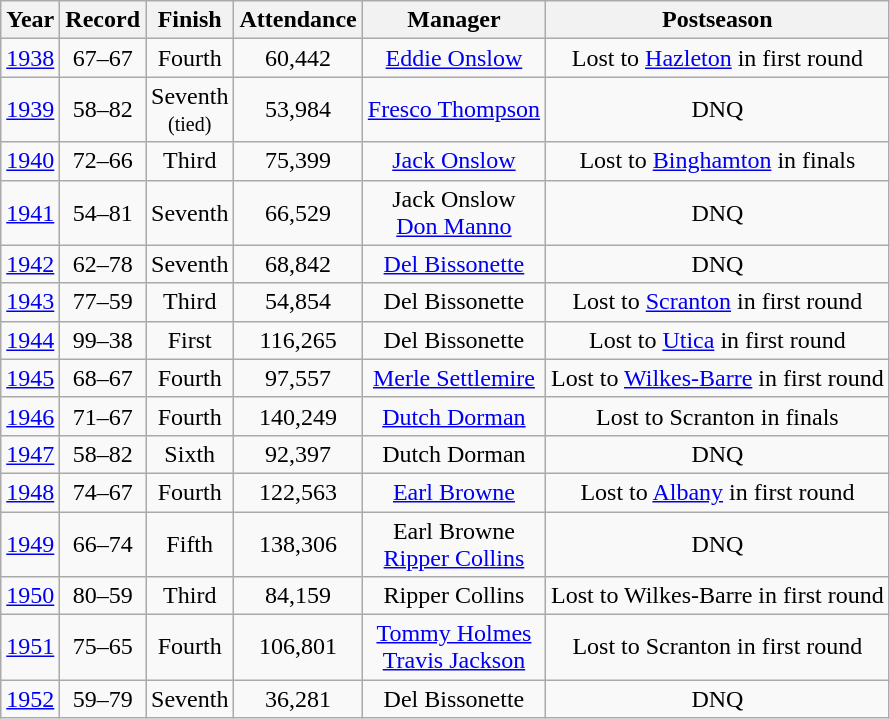<table class="wikitable" style="text-align:center">
<tr>
<th>Year</th>
<th>Record</th>
<th>Finish <br></th>
<th>Attendance</th>
<th>Manager</th>
<th>Postseason</th>
</tr>
<tr>
<td><a href='#'>1938</a></td>
<td>67–67</td>
<td>Fourth</td>
<td>60,442</td>
<td><a href='#'>Eddie Onslow</a></td>
<td>Lost to <a href='#'>Hazleton</a> in first round</td>
</tr>
<tr>
<td><a href='#'>1939</a></td>
<td>58–82</td>
<td>Seventh<small><br>(tied)</small></td>
<td>53,984</td>
<td><a href='#'>Fresco Thompson</a></td>
<td>DNQ</td>
</tr>
<tr>
<td><a href='#'>1940</a></td>
<td>72–66</td>
<td>Third</td>
<td>75,399</td>
<td><a href='#'>Jack Onslow</a></td>
<td>Lost to <a href='#'>Binghamton</a> in finals</td>
</tr>
<tr>
<td><a href='#'>1941</a></td>
<td>54–81</td>
<td>Seventh</td>
<td>66,529</td>
<td>Jack Onslow<br><a href='#'>Don Manno</a></td>
<td>DNQ</td>
</tr>
<tr>
<td><a href='#'>1942</a></td>
<td>62–78</td>
<td>Seventh</td>
<td>68,842</td>
<td><a href='#'>Del Bissonette</a></td>
<td>DNQ</td>
</tr>
<tr>
<td><a href='#'>1943</a></td>
<td>77–59</td>
<td>Third</td>
<td>54,854</td>
<td>Del Bissonette</td>
<td>Lost to <a href='#'>Scranton</a> in first round</td>
</tr>
<tr>
<td><a href='#'>1944</a></td>
<td>99–38</td>
<td>First</td>
<td>116,265</td>
<td>Del Bissonette</td>
<td>Lost to <a href='#'>Utica</a> in first round</td>
</tr>
<tr>
<td><a href='#'>1945</a></td>
<td>68–67</td>
<td>Fourth</td>
<td>97,557</td>
<td><a href='#'>Merle Settlemire</a></td>
<td>Lost to <a href='#'>Wilkes-Barre</a> in first round</td>
</tr>
<tr>
<td><a href='#'>1946</a></td>
<td>71–67</td>
<td>Fourth</td>
<td>140,249</td>
<td><a href='#'>Dutch Dorman</a></td>
<td>Lost to Scranton in finals</td>
</tr>
<tr>
<td><a href='#'>1947</a></td>
<td>58–82</td>
<td>Sixth</td>
<td>92,397</td>
<td>Dutch Dorman</td>
<td>DNQ</td>
</tr>
<tr>
<td><a href='#'>1948</a></td>
<td>74–67</td>
<td>Fourth</td>
<td>122,563</td>
<td><a href='#'>Earl Browne</a></td>
<td>Lost to <a href='#'>Albany</a> in first round</td>
</tr>
<tr>
<td><a href='#'>1949</a></td>
<td>66–74</td>
<td>Fifth</td>
<td>138,306</td>
<td>Earl Browne<br><a href='#'>Ripper Collins</a></td>
<td>DNQ</td>
</tr>
<tr>
<td><a href='#'>1950</a></td>
<td>80–59</td>
<td>Third</td>
<td>84,159</td>
<td>Ripper Collins</td>
<td>Lost to Wilkes-Barre in first round</td>
</tr>
<tr>
<td><a href='#'>1951</a></td>
<td>75–65</td>
<td>Fourth</td>
<td>106,801</td>
<td><a href='#'>Tommy Holmes</a><br><a href='#'>Travis Jackson</a></td>
<td>Lost to Scranton in first round</td>
</tr>
<tr>
<td><a href='#'>1952</a></td>
<td>59–79</td>
<td>Seventh</td>
<td>36,281</td>
<td>Del Bissonette</td>
<td>DNQ</td>
</tr>
</table>
